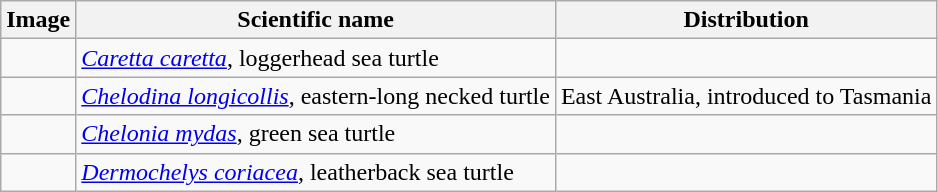<table class="wikitable">
<tr>
<th>Image</th>
<th>Scientific name</th>
<th>Distribution</th>
</tr>
<tr>
<td></td>
<td><em><a href='#'>Caretta caretta</a></em>, loggerhead sea turtle</td>
<td></td>
</tr>
<tr>
<td></td>
<td><em><a href='#'>Chelodina longicollis</a></em>, eastern-long necked turtle</td>
<td>East Australia, introduced to Tasmania</td>
</tr>
<tr>
<td></td>
<td><em><a href='#'>Chelonia mydas</a></em>, green sea turtle</td>
<td></td>
</tr>
<tr>
<td></td>
<td><em><a href='#'>Dermochelys coriacea</a></em>, leatherback sea turtle</td>
<td></td>
</tr>
</table>
